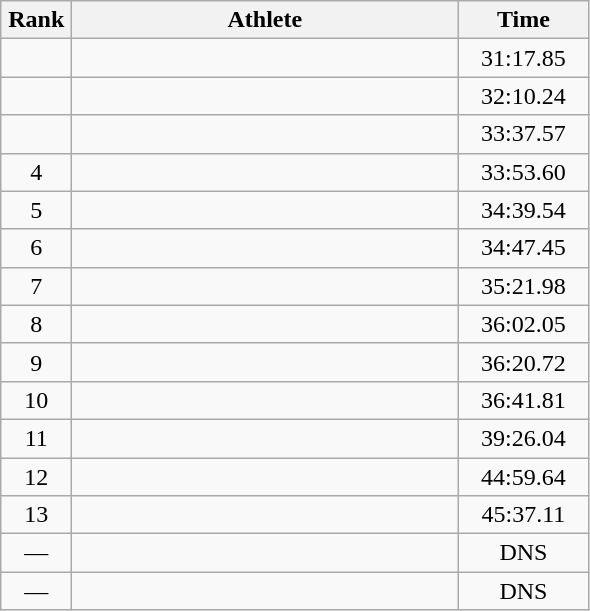<table class=wikitable style="text-align:center">
<tr>
<th width=40>Rank</th>
<th width=250>Athlete</th>
<th width=80>Time</th>
</tr>
<tr>
<td></td>
<td align=left></td>
<td>31:17.85</td>
</tr>
<tr>
<td></td>
<td align=left></td>
<td>32:10.24</td>
</tr>
<tr>
<td></td>
<td align=left></td>
<td>33:37.57</td>
</tr>
<tr>
<td>4</td>
<td align=left></td>
<td>33:53.60</td>
</tr>
<tr>
<td>5</td>
<td align=left></td>
<td>34:39.54</td>
</tr>
<tr>
<td>6</td>
<td align=left></td>
<td>34:47.45</td>
</tr>
<tr>
<td>7</td>
<td align=left></td>
<td>35:21.98</td>
</tr>
<tr>
<td>8</td>
<td align=left></td>
<td>36:02.05</td>
</tr>
<tr>
<td>9</td>
<td align=left></td>
<td>36:20.72</td>
</tr>
<tr>
<td>10</td>
<td align=left></td>
<td>36:41.81</td>
</tr>
<tr>
<td>11</td>
<td align=left></td>
<td>39:26.04</td>
</tr>
<tr>
<td>12</td>
<td align=left></td>
<td>44:59.64</td>
</tr>
<tr>
<td>13</td>
<td align=left></td>
<td>45:37.11</td>
</tr>
<tr>
<td>—</td>
<td align=left></td>
<td>DNS</td>
</tr>
<tr>
<td>—</td>
<td align=left></td>
<td>DNS</td>
</tr>
</table>
